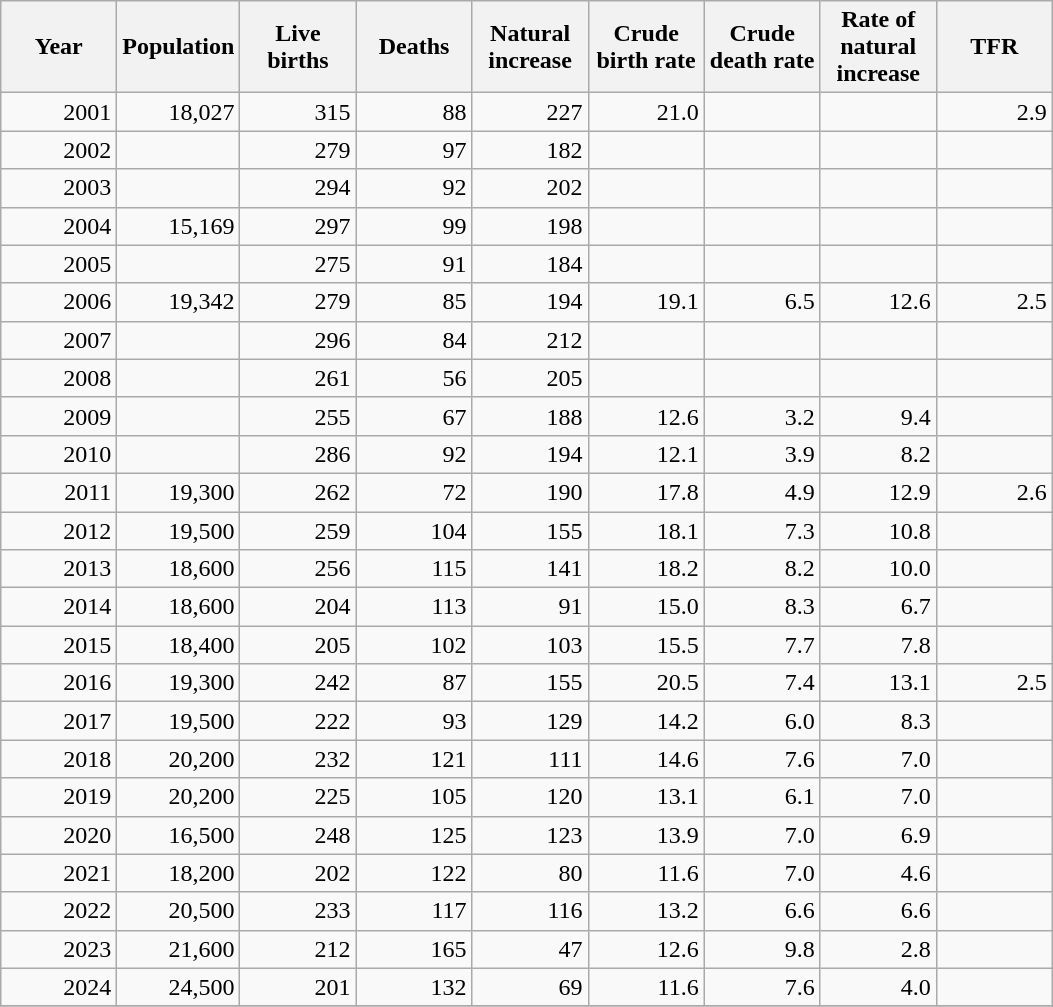<table class="wikitable" style="text-align:right;">
<tr>
<th width="70">Year</th>
<th width="70">Population</th>
<th width="70">Live births</th>
<th width="70">Deaths</th>
<th width="70">Natural increase</th>
<th width="70">Crude birth rate</th>
<th width="70">Crude death rate</th>
<th width="70">Rate of natural increase</th>
<th width="70">TFR<br></th>
</tr>
<tr>
<td align="right">2001</td>
<td align="right">18,027</td>
<td align="right">315</td>
<td align="right">88</td>
<td align="right">227</td>
<td align="right">21.0</td>
<td align="right"></td>
<td align="right"></td>
<td align="right">2.9</td>
</tr>
<tr>
<td>2002</td>
<td></td>
<td>279</td>
<td>97</td>
<td>182</td>
<td></td>
<td></td>
<td></td>
<td></td>
</tr>
<tr>
<td align="right">2003</td>
<td align="right"></td>
<td align="right">294</td>
<td align="right">92</td>
<td align="right">202</td>
<td align="right"></td>
<td align="right"></td>
<td align="right"></td>
<td align="right"></td>
</tr>
<tr>
<td align="right">2004</td>
<td align="right">15,169</td>
<td align="right">297</td>
<td align="right">99</td>
<td align="right">198</td>
<td align="right"></td>
<td align="right"></td>
<td align="right"></td>
<td align="right"></td>
</tr>
<tr>
<td align="right">2005</td>
<td align="right"></td>
<td align="right">275</td>
<td align="right">91</td>
<td align="right">184</td>
<td align="right"></td>
<td align="right"></td>
<td align="right"></td>
<td align="right"></td>
</tr>
<tr>
<td align="right">2006</td>
<td align="right">19,342</td>
<td align="right">279</td>
<td align="right">85</td>
<td align="right">194</td>
<td align="right">19.1</td>
<td align="right">6.5</td>
<td align="right">12.6</td>
<td align="right">2.5</td>
</tr>
<tr>
<td align="right">2007</td>
<td align="right"></td>
<td align="right">296</td>
<td align="right">84</td>
<td align="right">212</td>
<td align="right"></td>
<td align="right"></td>
<td align="right"></td>
<td align="right"></td>
</tr>
<tr>
<td align="right">2008</td>
<td align="right"></td>
<td align="right">261</td>
<td align="right">56</td>
<td align="right">205</td>
<td align="right"></td>
<td align="right"></td>
<td align="right"></td>
<td align="right"></td>
</tr>
<tr>
<td align="right">2009</td>
<td align="right"></td>
<td align="right">255</td>
<td align="right">67</td>
<td align="right">188</td>
<td align="right">12.6</td>
<td align="right">3.2</td>
<td align="right">9.4</td>
<td align="right"></td>
</tr>
<tr>
<td align="right">2010</td>
<td align="right"></td>
<td align="right">286</td>
<td align="right">92</td>
<td align="right">194</td>
<td align="right">12.1</td>
<td align="right">3.9</td>
<td align="right">8.2</td>
<td align="right"></td>
</tr>
<tr>
<td align="right">2011</td>
<td align="right">19,300</td>
<td align="right">262</td>
<td align="right">72</td>
<td align="right">190</td>
<td align="right">17.8</td>
<td align="right">4.9</td>
<td align="right">12.9</td>
<td align="right">2.6</td>
</tr>
<tr>
<td align="right">2012</td>
<td align="right">19,500</td>
<td align="right">259</td>
<td align="right">104</td>
<td align="right">155</td>
<td align="right">18.1</td>
<td align="right">7.3</td>
<td align="right">10.8</td>
<td align="right"></td>
</tr>
<tr>
<td align="right">2013</td>
<td align="right">18,600</td>
<td align="right">256</td>
<td align="right">115</td>
<td align="right">141</td>
<td align="right">18.2</td>
<td align="right">8.2</td>
<td align="right">10.0</td>
<td align="right"></td>
</tr>
<tr>
<td align="right">2014</td>
<td align="right">18,600</td>
<td align="right">204</td>
<td align="right">113</td>
<td align="right">91</td>
<td align="right">15.0</td>
<td align="right">8.3</td>
<td align="right">6.7</td>
<td align="right"></td>
</tr>
<tr>
<td align="right">2015</td>
<td align="right">18,400</td>
<td align="right">205</td>
<td align="right">102</td>
<td align="right">103</td>
<td align="right">15.5</td>
<td align="right">7.7</td>
<td align="right">7.8</td>
<td align="right"></td>
</tr>
<tr>
<td align="right">2016</td>
<td align="right">19,300</td>
<td align="right">242</td>
<td align="right">87</td>
<td align="right">155</td>
<td align="right">20.5</td>
<td align="right">7.4</td>
<td align="right">13.1</td>
<td align="right">2.5</td>
</tr>
<tr>
<td align="right">2017</td>
<td align="right">19,500</td>
<td align="right">222</td>
<td align="right">93</td>
<td align="right">129</td>
<td align="right">14.2</td>
<td align="right">6.0</td>
<td align="right">8.3</td>
<td align="right"></td>
</tr>
<tr>
<td align="right">2018</td>
<td align="right">20,200</td>
<td align="right">232</td>
<td align="right">121</td>
<td align="right">111</td>
<td align="right">14.6</td>
<td align="right">7.6</td>
<td align="right">7.0</td>
<td align="right"></td>
</tr>
<tr>
<td align="right">2019</td>
<td align="right">20,200</td>
<td align="right">225</td>
<td align="right">105</td>
<td align="right">120</td>
<td align="right">13.1</td>
<td align="right">6.1</td>
<td align="right">7.0</td>
<td align="right"></td>
</tr>
<tr>
<td align="right">2020</td>
<td align="right">16,500</td>
<td align="right">248</td>
<td align="right">125</td>
<td align="right">123</td>
<td align="right">13.9</td>
<td align="right">7.0</td>
<td align="right">6.9</td>
<td align="right"></td>
</tr>
<tr>
<td align="right">2021</td>
<td align="right">18,200</td>
<td align="right">202</td>
<td align="right">122</td>
<td align="right">80</td>
<td align="right">11.6</td>
<td align="right">7.0</td>
<td align="right">4.6</td>
<td align="right"></td>
</tr>
<tr>
<td align="right">2022</td>
<td align="right">20,500</td>
<td align="right">233</td>
<td align="right">117</td>
<td align="right">116</td>
<td align="right">13.2</td>
<td align="right">6.6</td>
<td align="right">6.6</td>
<td align="right"></td>
</tr>
<tr>
<td align="right">2023</td>
<td align="right">21,600</td>
<td align="right">212</td>
<td align="right">165</td>
<td align="right">47</td>
<td align="right">12.6</td>
<td align="right">9.8</td>
<td align="right">2.8</td>
<td align="right"></td>
</tr>
<tr>
<td align="right">2024</td>
<td align="right">24,500</td>
<td align="right">201</td>
<td align="right">132</td>
<td align="right">69</td>
<td align="right">11.6</td>
<td align="right">7.6</td>
<td align="right">4.0</td>
<td align="right"></td>
</tr>
<tr>
</tr>
</table>
